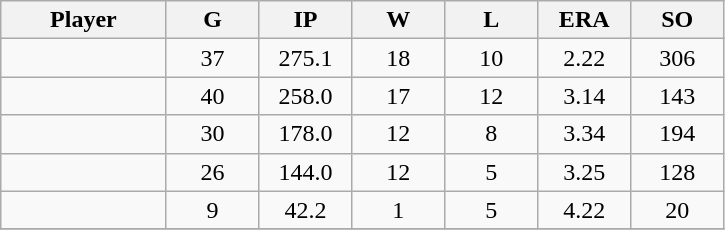<table class="wikitable sortable">
<tr>
<th bgcolor="#DDDDFF" width="16%">Player</th>
<th bgcolor="#DDDDFF" width="9%">G</th>
<th bgcolor="#DDDDFF" width="9%">IP</th>
<th bgcolor="#DDDDFF" width="9%">W</th>
<th bgcolor="#DDDDFF" width="9%">L</th>
<th bgcolor="#DDDDFF" width="9%">ERA</th>
<th bgcolor="#DDDDFF" width="9%">SO</th>
</tr>
<tr align="center">
<td></td>
<td>37</td>
<td>275.1</td>
<td>18</td>
<td>10</td>
<td>2.22</td>
<td>306</td>
</tr>
<tr align=center>
<td></td>
<td>40</td>
<td>258.0</td>
<td>17</td>
<td>12</td>
<td>3.14</td>
<td>143</td>
</tr>
<tr align="center">
<td></td>
<td>30</td>
<td>178.0</td>
<td>12</td>
<td>8</td>
<td>3.34</td>
<td>194</td>
</tr>
<tr align="center">
<td></td>
<td>26</td>
<td>144.0</td>
<td>12</td>
<td>5</td>
<td>3.25</td>
<td>128</td>
</tr>
<tr align="center">
<td></td>
<td>9</td>
<td>42.2</td>
<td>1</td>
<td>5</td>
<td>4.22</td>
<td>20</td>
</tr>
<tr align="center">
</tr>
</table>
